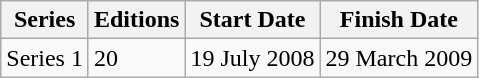<table class="wikitable">
<tr>
<th>Series</th>
<th>Editions</th>
<th>Start Date</th>
<th>Finish Date</th>
</tr>
<tr>
<td>Series 1</td>
<td>20</td>
<td>19 July 2008</td>
<td>29 March 2009</td>
</tr>
</table>
